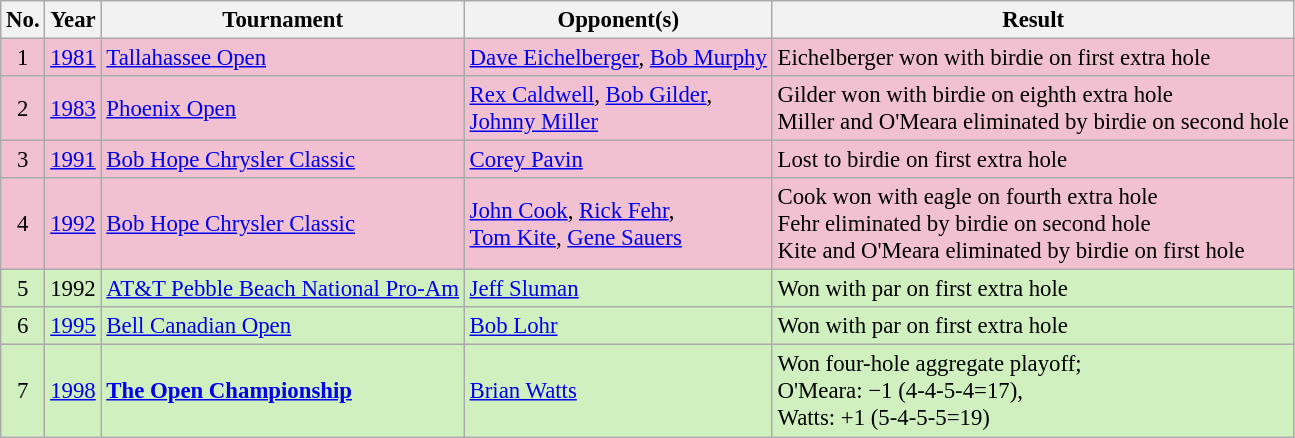<table class="wikitable" style="font-size:95%;">
<tr>
<th>No.</th>
<th>Year</th>
<th>Tournament</th>
<th>Opponent(s)</th>
<th>Result</th>
</tr>
<tr style="background:#F2C1D1;">
<td align=center>1</td>
<td><a href='#'>1981</a></td>
<td><a href='#'>Tallahassee Open</a></td>
<td> <a href='#'>Dave Eichelberger</a>,  <a href='#'>Bob Murphy</a></td>
<td>Eichelberger won with birdie on first extra hole</td>
</tr>
<tr style="background:#F2C1D1;">
<td align=center>2</td>
<td><a href='#'>1983</a></td>
<td><a href='#'>Phoenix Open</a></td>
<td> <a href='#'>Rex Caldwell</a>,  <a href='#'>Bob Gilder</a>,<br> <a href='#'>Johnny Miller</a></td>
<td>Gilder won with birdie on eighth extra hole<br>Miller and O'Meara eliminated by birdie on second hole</td>
</tr>
<tr style="background:#F2C1D1;">
<td align=center>3</td>
<td><a href='#'>1991</a></td>
<td><a href='#'>Bob Hope Chrysler Classic</a></td>
<td> <a href='#'>Corey Pavin</a></td>
<td>Lost to birdie on first extra hole</td>
</tr>
<tr style="background:#F2C1D1;">
<td align=center>4</td>
<td><a href='#'>1992</a></td>
<td><a href='#'>Bob Hope Chrysler Classic</a></td>
<td> <a href='#'>John Cook</a>,  <a href='#'>Rick Fehr</a>,<br> <a href='#'>Tom Kite</a>,  <a href='#'>Gene Sauers</a></td>
<td>Cook won with eagle on fourth extra hole<br>Fehr eliminated by birdie on second hole<br>Kite and O'Meara eliminated by birdie on first hole</td>
</tr>
<tr style="background:#D0F0C0;">
<td align=center>5</td>
<td>1992</td>
<td><a href='#'>AT&T Pebble Beach National Pro-Am</a></td>
<td> <a href='#'>Jeff Sluman</a></td>
<td>Won with par on first extra hole</td>
</tr>
<tr style="background:#D0F0C0;">
<td align=center>6</td>
<td><a href='#'>1995</a></td>
<td><a href='#'>Bell Canadian Open</a></td>
<td> <a href='#'>Bob Lohr</a></td>
<td>Won with par on first extra hole</td>
</tr>
<tr style="background:#D0F0C0;">
<td align=center>7</td>
<td><a href='#'>1998</a></td>
<td><strong><a href='#'>The Open Championship</a></strong></td>
<td> <a href='#'>Brian Watts</a></td>
<td>Won four-hole aggregate playoff;<br>O'Meara: −1 (4-4-5-4=17),<br>Watts: +1 (5-4-5-5=19)</td>
</tr>
</table>
